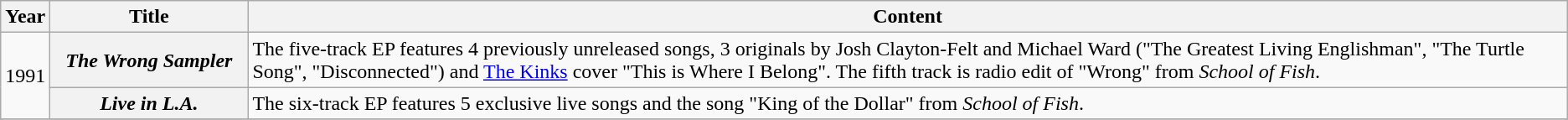<table class="wikitable plainrowheaders" style="text-align:center;">
<tr>
<th scope="col" rowspan="1">Year</th>
<th scope="col" rowspan="1" style="width:150px">Title</th>
<th scope="col" rowspan="1">Content</th>
</tr>
<tr>
<td rowspan="2">1991</td>
<th scope="row"><em>The Wrong Sampler</em></th>
<td align="left">The five-track EP features 4 previously unreleased songs, 3 originals by Josh Clayton-Felt and Michael Ward ("The Greatest Living Englishman", "The Turtle Song", "Disconnected") and <a href='#'>The Kinks</a> cover "This is Where I Belong". The fifth track is radio edit of "Wrong" from <em>School of Fish</em>.</td>
</tr>
<tr>
<th scope="row"><em>Live in L.A.</em></th>
<td align="left">The six-track EP features 5 exclusive live songs and the song "King of the Dollar" from <em>School of Fish</em>.</td>
</tr>
<tr>
</tr>
</table>
